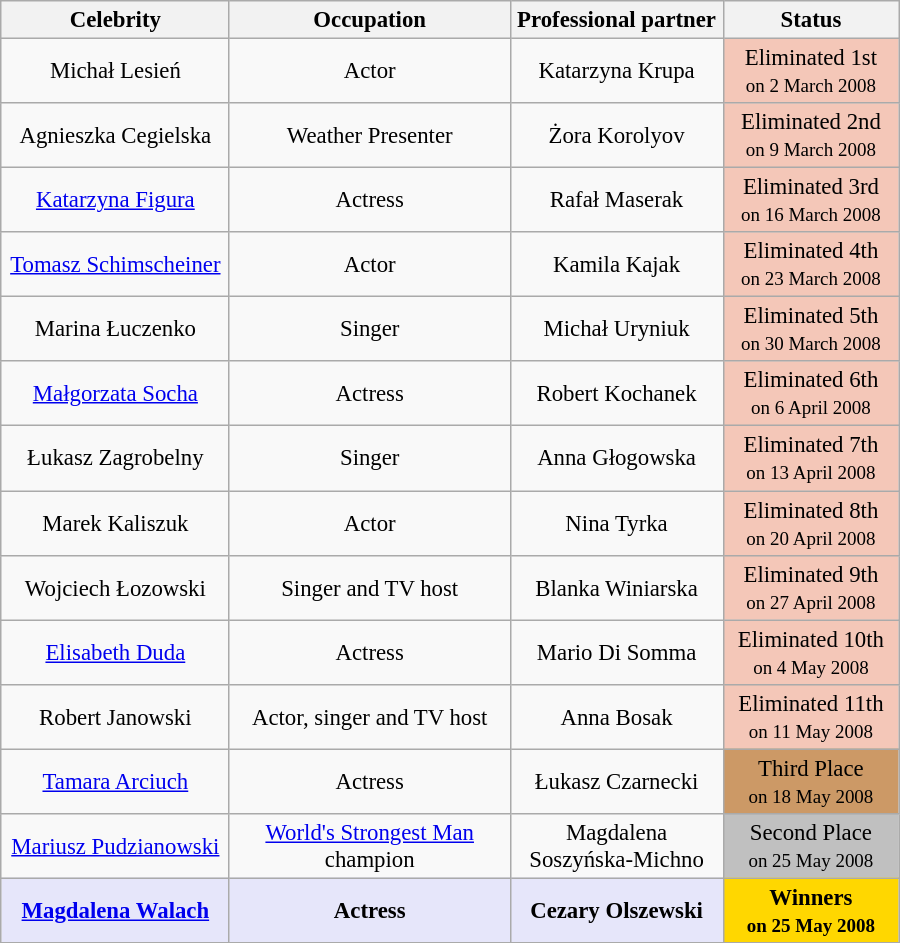<table class="wikitable"  style="margin:auto; text-align:center; font-size:95%;">
<tr>
<th style="width:145px;">Celebrity</th>
<th style="width:180px;">Occupation</th>
<th style="width:135px;">Professional partner</th>
<th style="width:110px;">Status</th>
</tr>
<tr>
<td>Michał Lesień</td>
<td>Actor</td>
<td>Katarzyna Krupa</td>
<td bgcolor="#F4C7B8">Eliminated 1st<br><small>on 2 March 2008</small></td>
</tr>
<tr>
<td>Agnieszka Cegielska</td>
<td>Weather Presenter</td>
<td>Żora Korolyov</td>
<td bgcolor="#F4C7B8">Eliminated 2nd<br><small>on 9 March 2008</small></td>
</tr>
<tr>
<td><a href='#'>Katarzyna Figura</a></td>
<td>Actress</td>
<td>Rafał Maserak</td>
<td bgcolor="#F4C7B8">Eliminated 3rd<br><small>on 16 March 2008</small></td>
</tr>
<tr>
<td><a href='#'>Tomasz Schimscheiner</a></td>
<td>Actor</td>
<td>Kamila Kajak</td>
<td bgcolor="#F4C7B8">Eliminated 4th<br><small>on 23 March 2008</small></td>
</tr>
<tr>
<td>Marina Łuczenko</td>
<td>Singer</td>
<td>Michał Uryniuk</td>
<td bgcolor="#F4C7B8">Eliminated 5th<br><small>on 30 March 2008</small></td>
</tr>
<tr>
<td><a href='#'>Małgorzata Socha</a></td>
<td>Actress</td>
<td>Robert Kochanek</td>
<td bgcolor="#F4C7B8">Eliminated 6th<br><small>on 6 April 2008</small></td>
</tr>
<tr>
<td>Łukasz Zagrobelny</td>
<td>Singer</td>
<td>Anna Głogowska</td>
<td bgcolor="#F4C7B8">Eliminated 7th<br><small>on 13 April 2008</small></td>
</tr>
<tr>
<td>Marek Kaliszuk</td>
<td>Actor</td>
<td>Nina Tyrka</td>
<td bgcolor="#F4C7B8">Eliminated 8th<br><small>on 20 April 2008</small></td>
</tr>
<tr>
<td>Wojciech Łozowski</td>
<td>Singer and TV host</td>
<td>Blanka Winiarska</td>
<td bgcolor="#F4C7B8">Eliminated 9th<br><small>on 27 April 2008</small></td>
</tr>
<tr>
<td><a href='#'>Elisabeth Duda</a></td>
<td>Actress</td>
<td>Mario Di Somma</td>
<td bgcolor="#F4C7B8">Eliminated 10th<br><small>on 4 May 2008</small></td>
</tr>
<tr>
<td>Robert Janowski</td>
<td>Actor, singer and TV host</td>
<td>Anna Bosak</td>
<td bgcolor="#F4C7B8">Eliminated 11th<br><small>on 11 May 2008</small></td>
</tr>
<tr>
<td><a href='#'>Tamara Arciuch</a></td>
<td>Actress</td>
<td>Łukasz Czarnecki</td>
<td bgcolor="#cc9966">Third Place<br><small>on 18 May 2008</small></td>
</tr>
<tr>
<td><a href='#'>Mariusz Pudzianowski</a></td>
<td><a href='#'>World's Strongest Man</a> champion</td>
<td>Magdalena Soszyńska-Michno</td>
<td bgcolor="silver">Second Place<br><small>on 25 May 2008</small></td>
</tr>
<tr>
<td bgcolor="lavender"><strong><a href='#'>Magdalena Walach</a></strong></td>
<td bgcolor="lavender"><strong>Actress</strong></td>
<td bgcolor="lavender"><strong>Cezary Olszewski</strong></td>
<td bgcolor="gold"><strong>Winners<br><small>on 25 May 2008</small></strong></td>
</tr>
<tr>
</tr>
</table>
